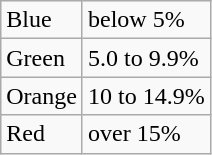<table class="wikitable">
<tr>
<td>Blue</td>
<td>below 5%</td>
</tr>
<tr>
<td>Green</td>
<td>5.0 to 9.9%</td>
</tr>
<tr>
<td>Orange</td>
<td>10 to 14.9%</td>
</tr>
<tr>
<td>Red</td>
<td>over 15%</td>
</tr>
</table>
